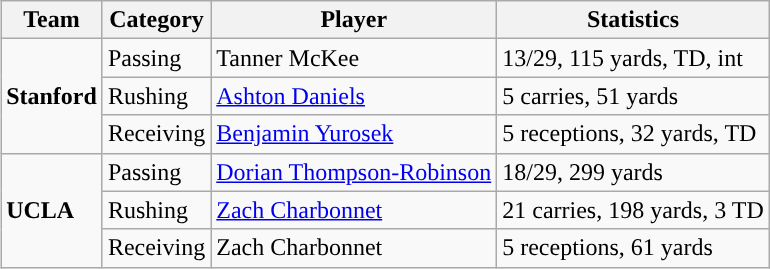<table class="wikitable" style="float: right;">
<tr>
<th>Team</th>
<th>Category</th>
<th>Player</th>
<th>Statistics</th>
</tr>
<tr>
<td rowspan=3><strong>Stanford</strong></td>
<td>Passing</td>
<td>Tanner McKee</td>
<td>13/29, 115 yards, TD, int</td>
</tr>
<tr>
<td>Rushing</td>
<td><a href='#'>Ashton Daniels</a></td>
<td>5 carries, 51 yards</td>
</tr>
<tr>
<td>Receiving</td>
<td><a href='#'>Benjamin Yurosek</a></td>
<td>5 receptions, 32 yards, TD</td>
</tr>
<tr>
<td rowspan=3><strong>UCLA</strong></td>
<td>Passing</td>
<td><a href='#'>Dorian Thompson-Robinson</a></td>
<td>18/29, 299 yards</td>
</tr>
<tr>
<td>Rushing</td>
<td><a href='#'>Zach Charbonnet</a></td>
<td>21 carries, 198 yards, 3 TD</td>
</tr>
<tr>
<td>Receiving</td>
<td>Zach Charbonnet</td>
<td>5 receptions, 61 yards</td>
</tr>
</table>
